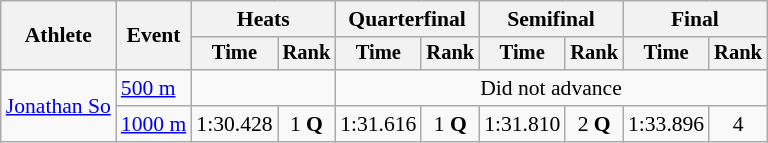<table class="wikitable" style="font-size:90%">
<tr>
<th rowspan=2>Athlete</th>
<th rowspan=2>Event</th>
<th colspan=2>Heats</th>
<th colspan=2>Quarterfinal</th>
<th colspan=2>Semifinal</th>
<th colspan=2>Final</th>
</tr>
<tr style="font-size:95%">
<th>Time</th>
<th>Rank</th>
<th>Time</th>
<th>Rank</th>
<th>Time</th>
<th>Rank</th>
<th>Time</th>
<th>Rank</th>
</tr>
<tr align=center>
<td align=left rowspan=2><a href='#'>Jonathan So</a><br></td>
<td align=left><a href='#'>500 m</a></td>
<td colspan=2></td>
<td colspan=6>Did not advance</td>
</tr>
<tr align=center>
<td align=left><a href='#'>1000 m</a></td>
<td>1:30.428</td>
<td>1 <strong>Q</strong></td>
<td>1:31.616</td>
<td>1 <strong>Q</strong></td>
<td>1:31.810</td>
<td>2 <strong>Q</strong></td>
<td>1:33.896</td>
<td>4</td>
</tr>
</table>
